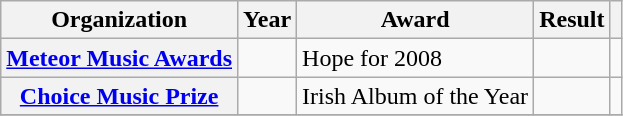<table class="wikitable sortable plainrowheaders">
<tr>
<th scope="col">Organization</th>
<th scope="col">Year</th>
<th scope="col">Award</th>
<th scope="col">Result</th>
<th scope="col" class="unsortable"></th>
</tr>
<tr>
<th scope="row"><a href='#'>Meteor Music Awards</a></th>
<td></td>
<td>Hope for 2008</td>
<td></td>
<td></td>
</tr>
<tr>
<th scope="row"><a href='#'>Choice Music Prize</a></th>
<td></td>
<td>Irish Album of the Year</td>
<td></td>
<td></td>
</tr>
<tr>
</tr>
</table>
